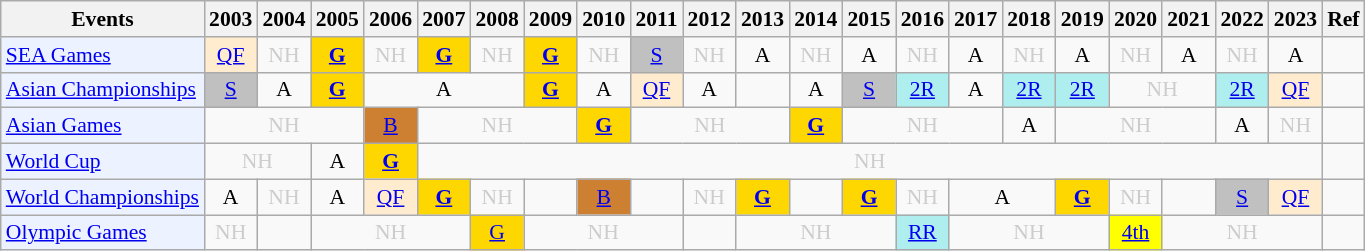<table class="wikitable" style="font-size: 90%; text-align:center">
<tr>
<th>Events</th>
<th>2003</th>
<th>2004</th>
<th>2005</th>
<th>2006</th>
<th>2007</th>
<th>2008</th>
<th>2009</th>
<th>2010</th>
<th>2011</th>
<th>2012</th>
<th>2013</th>
<th>2014</th>
<th>2015</th>
<th>2016</th>
<th>2017</th>
<th>2018</th>
<th>2019</th>
<th>2020</th>
<th>2021</th>
<th>2022</th>
<th>2023</th>
<th>Ref</th>
</tr>
<tr>
<td bgcolor="#ECF2FF"; align="left"><a href='#'>SEA Games</a></td>
<td bgcolor=FFEBCD><a href='#'>QF</a></td>
<td style=color:#ccc>NH</td>
<td bgcolor=gold><a href='#'><strong>G</strong></a></td>
<td style=color:#ccc>NH</td>
<td bgcolor=gold><a href='#'><strong>G</strong></a></td>
<td style=color:#ccc>NH</td>
<td bgcolor=gold><a href='#'><strong>G</strong></a></td>
<td style=color:#ccc>NH</td>
<td bgcolor=silver><a href='#'>S</a></td>
<td style=color:#ccc>NH</td>
<td>A</td>
<td style=color:#ccc>NH</td>
<td>A</td>
<td style=color:#ccc>NH</td>
<td>A</td>
<td style=color:#ccc>NH</td>
<td>A</td>
<td style=color:#ccc>NH</td>
<td>A</td>
<td style=color:#ccc>NH</td>
<td>A</td>
<td></td>
</tr>
<tr>
<td bgcolor="#ECF2FF"; align="left"><a href='#'>Asian Championships</a></td>
<td bgcolor=silver><a href='#'>S</a></td>
<td>A</td>
<td bgcolor=gold><a href='#'><strong>G</strong></a></td>
<td colspan="3">A</td>
<td bgcolor=gold><a href='#'><strong>G</strong></a></td>
<td>A</td>
<td bgcolor=FFEBCD><a href='#'>QF</a></td>
<td>A</td>
<td><a href='#'></a></td>
<td>A</td>
<td bgcolor=silver><a href='#'>S</a></td>
<td bgcolor=AFEEEE><a href='#'>2R</a></td>
<td>A</td>
<td bgcolor=AFEEEE><a href='#'>2R</a></td>
<td bgcolor=AFEEEE><a href='#'>2R</a></td>
<td colspan="2" style=color:#ccc>NH</td>
<td bgcolor=AFEEEE><a href='#'>2R</a></td>
<td bgcolor=FFEBCD><a href='#'>QF</a></td>
<td></td>
</tr>
<tr>
<td bgcolor="#ECF2FF"; align="left"><a href='#'>Asian Games</a></td>
<td colspan="3" style=color:#ccc>NH</td>
<td bgcolor=CD7F32><a href='#'>B</a></td>
<td colspan="3" style=color:#ccc>NH</td>
<td bgcolor=gold><a href='#'><strong>G</strong></a></td>
<td colspan="3" style=color:#ccc>NH</td>
<td bgcolor=gold><a href='#'><strong>G</strong></a></td>
<td colspan="3" style=color:#ccc>NH</td>
<td>A</td>
<td colspan="3" style=color:#ccc>NH</td>
<td>A</td>
<td style=color:#ccc>NH</td>
<td></td>
</tr>
<tr>
<td bgcolor="#ECF2FF"; align="left"><a href='#'>World Cup</a></td>
<td colspan="2" style=color:#ccc>NH</td>
<td>A</td>
<td bgcolor=gold><a href='#'><strong>G</strong></a></td>
<td colspan="17" style=color:#ccc>NH</td>
<td></td>
</tr>
<tr>
<td bgcolor="#ECF2FF"; align="left"><a href='#'>World Championships</a></td>
<td>A</td>
<td style=color:#ccc>NH</td>
<td>A</td>
<td bgcolor=FFEBCD><a href='#'>QF</a></td>
<td bgcolor=gold><a href='#'><strong>G</strong></a></td>
<td style=color:#ccc>NH</td>
<td><a href='#'></a></td>
<td bgcolor=CD7F32><a href='#'>B</a></td>
<td><a href='#'></a></td>
<td style=color:#ccc>NH</td>
<td bgcolor=gold><a href='#'><strong>G</strong></a></td>
<td><a href='#'></a></td>
<td bgcolor=gold><a href='#'><strong>G</strong></a></td>
<td style=color:#ccc>NH</td>
<td colspan="2">A</td>
<td bgcolor=gold><a href='#'><strong>G</strong></a></td>
<td style=color:#ccc>NH</td>
<td><a href='#'></a></td>
<td bgcolor=silver><a href='#'>S</a></td>
<td bgcolor=FFEBCD><a href='#'>QF</a></td>
<td></td>
</tr>
<tr>
<td bgcolor="#ECF2FF"; align="left"><a href='#'>Olympic Games</a></td>
<td style=color:#ccc>NH</td>
<td></td>
<td colspan="3" style=color:#ccc>NH</td>
<td bgcolor=gold><a href='#'>G</a></td>
<td colspan="3" style=color:#ccc>NH</td>
<td></td>
<td colspan="3" style=color:#ccc>NH</td>
<td bgcolor=AFEEEE><a href='#'>RR</a></td>
<td colspan="3" style=color:#ccc>NH</td>
<td bgcolor=FFFF00><a href='#'>4th</a></td>
<td colspan="3" style=color:#ccc>NH</td>
<td></td>
</tr>
</table>
